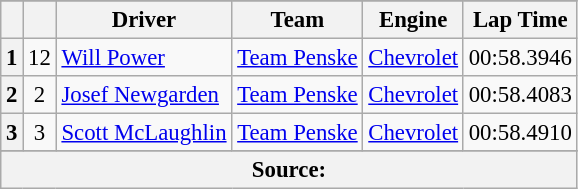<table class="wikitable" style="font-size:95%;">
<tr>
</tr>
<tr>
<th></th>
<th></th>
<th>Driver</th>
<th>Team</th>
<th>Engine</th>
<th>Lap Time</th>
</tr>
<tr>
<th>1</th>
<td align="center">12</td>
<td> <a href='#'>Will Power</a> <strong></strong></td>
<td><a href='#'>Team Penske</a></td>
<td><a href='#'>Chevrolet</a></td>
<td>00:58.3946</td>
</tr>
<tr>
<th>2</th>
<td align="center">2</td>
<td> <a href='#'>Josef Newgarden</a></td>
<td><a href='#'>Team Penske</a></td>
<td><a href='#'>Chevrolet</a></td>
<td>00:58.4083</td>
</tr>
<tr>
<th>3</th>
<td align="center">3</td>
<td> <a href='#'>Scott McLaughlin</a></td>
<td><a href='#'>Team Penske</a></td>
<td><a href='#'>Chevrolet</a></td>
<td>00:58.4910</td>
</tr>
<tr>
</tr>
<tr class="sortbottom">
<th colspan="6">Source:</th>
</tr>
</table>
